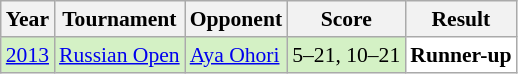<table class="sortable wikitable" style="font-size: 90%;">
<tr>
<th>Year</th>
<th>Tournament</th>
<th>Opponent</th>
<th>Score</th>
<th>Result</th>
</tr>
<tr style="background:#D4F1C5">
<td align="center"><a href='#'>2013</a></td>
<td align="left"><a href='#'>Russian Open</a></td>
<td align="left"> <a href='#'>Aya Ohori</a></td>
<td align="left">5–21, 10–21</td>
<td style="text-align:left; background:white"> <strong>Runner-up</strong></td>
</tr>
</table>
